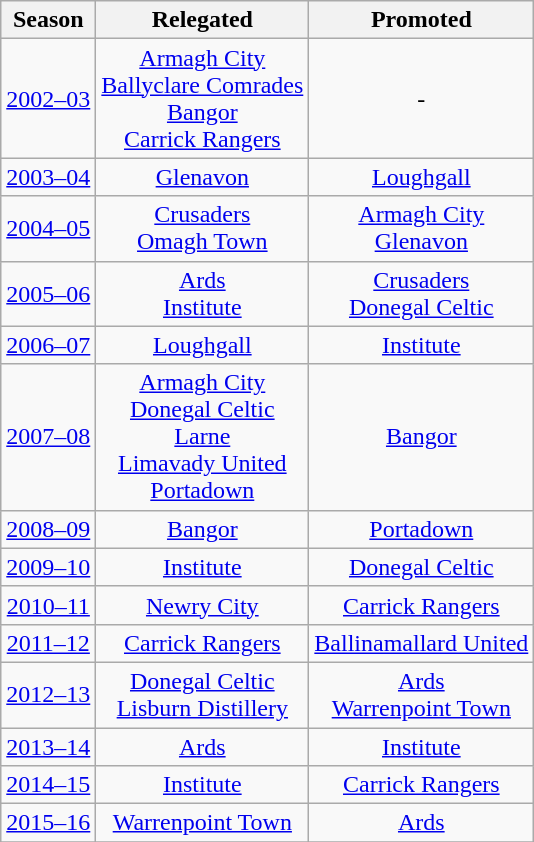<table class="wikitable" style="text-align: center;">
<tr>
<th>Season</th>
<th>Relegated</th>
<th>Promoted</th>
</tr>
<tr>
<td><a href='#'>2002–03</a></td>
<td><a href='#'>Armagh City</a><br><a href='#'>Ballyclare Comrades</a><br><a href='#'>Bangor</a><br><a href='#'>Carrick Rangers</a></td>
<td>-</td>
</tr>
<tr>
<td><a href='#'>2003–04</a></td>
<td><a href='#'>Glenavon</a></td>
<td><a href='#'>Loughgall</a></td>
</tr>
<tr>
<td><a href='#'>2004–05</a></td>
<td><a href='#'>Crusaders</a><br><a href='#'>Omagh Town</a></td>
<td><a href='#'>Armagh City</a><br><a href='#'>Glenavon</a></td>
</tr>
<tr>
<td><a href='#'>2005–06</a></td>
<td><a href='#'>Ards</a><br><a href='#'>Institute</a></td>
<td><a href='#'>Crusaders</a><br><a href='#'>Donegal Celtic</a></td>
</tr>
<tr>
<td><a href='#'>2006–07</a></td>
<td><a href='#'>Loughgall</a></td>
<td><a href='#'>Institute</a></td>
</tr>
<tr>
<td><a href='#'>2007–08</a></td>
<td><a href='#'>Armagh City</a><br><a href='#'>Donegal Celtic</a><br><a href='#'>Larne</a><br><a href='#'>Limavady United</a><br><a href='#'>Portadown</a></td>
<td><a href='#'>Bangor</a></td>
</tr>
<tr>
<td><a href='#'>2008–09</a></td>
<td><a href='#'>Bangor</a></td>
<td><a href='#'>Portadown</a></td>
</tr>
<tr>
<td><a href='#'>2009–10</a></td>
<td><a href='#'>Institute</a></td>
<td><a href='#'>Donegal Celtic</a></td>
</tr>
<tr>
<td><a href='#'>2010–11</a></td>
<td><a href='#'>Newry City</a></td>
<td><a href='#'>Carrick Rangers</a></td>
</tr>
<tr>
<td><a href='#'>2011–12</a></td>
<td><a href='#'>Carrick Rangers</a></td>
<td><a href='#'>Ballinamallard United</a></td>
</tr>
<tr>
<td><a href='#'>2012–13</a></td>
<td><a href='#'>Donegal Celtic</a><br><a href='#'>Lisburn Distillery</a></td>
<td><a href='#'>Ards</a><br><a href='#'>Warrenpoint Town</a></td>
</tr>
<tr>
<td><a href='#'>2013–14</a></td>
<td><a href='#'>Ards</a></td>
<td><a href='#'>Institute</a></td>
</tr>
<tr>
<td><a href='#'>2014–15</a></td>
<td><a href='#'>Institute</a></td>
<td><a href='#'>Carrick Rangers</a></td>
</tr>
<tr>
<td><a href='#'>2015–16</a></td>
<td><a href='#'>Warrenpoint Town</a></td>
<td><a href='#'>Ards</a></td>
</tr>
<tr>
</tr>
</table>
